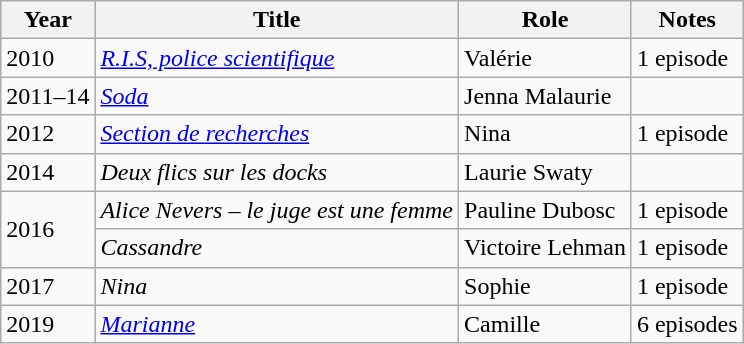<table class="wikitable sortable">
<tr>
<th>Year</th>
<th>Title</th>
<th>Role</th>
<th class="unsortable">Notes</th>
</tr>
<tr>
<td>2010</td>
<td><em><a href='#'>R.I.S, police scientifique</a></em></td>
<td>Valérie</td>
<td>1 episode</td>
</tr>
<tr>
<td>2011–14</td>
<td><em><a href='#'>Soda</a></em></td>
<td>Jenna Malaurie</td>
<td></td>
</tr>
<tr>
<td>2012</td>
<td><em><a href='#'>Section de recherches</a></em></td>
<td>Nina</td>
<td>1 episode</td>
</tr>
<tr>
<td>2014</td>
<td><em>Deux flics sur les docks</em></td>
<td>Laurie Swaty</td>
<td></td>
</tr>
<tr>
<td rowspan=2>2016</td>
<td><em>Alice Nevers – le juge est une femme</em></td>
<td>Pauline Dubosc</td>
<td>1 episode</td>
</tr>
<tr>
<td><em>Cassandre</em></td>
<td>Victoire Lehman</td>
<td>1 episode</td>
</tr>
<tr>
<td>2017</td>
<td><em>Nina</em></td>
<td>Sophie</td>
<td>1 episode</td>
</tr>
<tr>
<td>2019</td>
<td><em><a href='#'>Marianne</a></em></td>
<td>Camille</td>
<td>6 episodes</td>
</tr>
</table>
